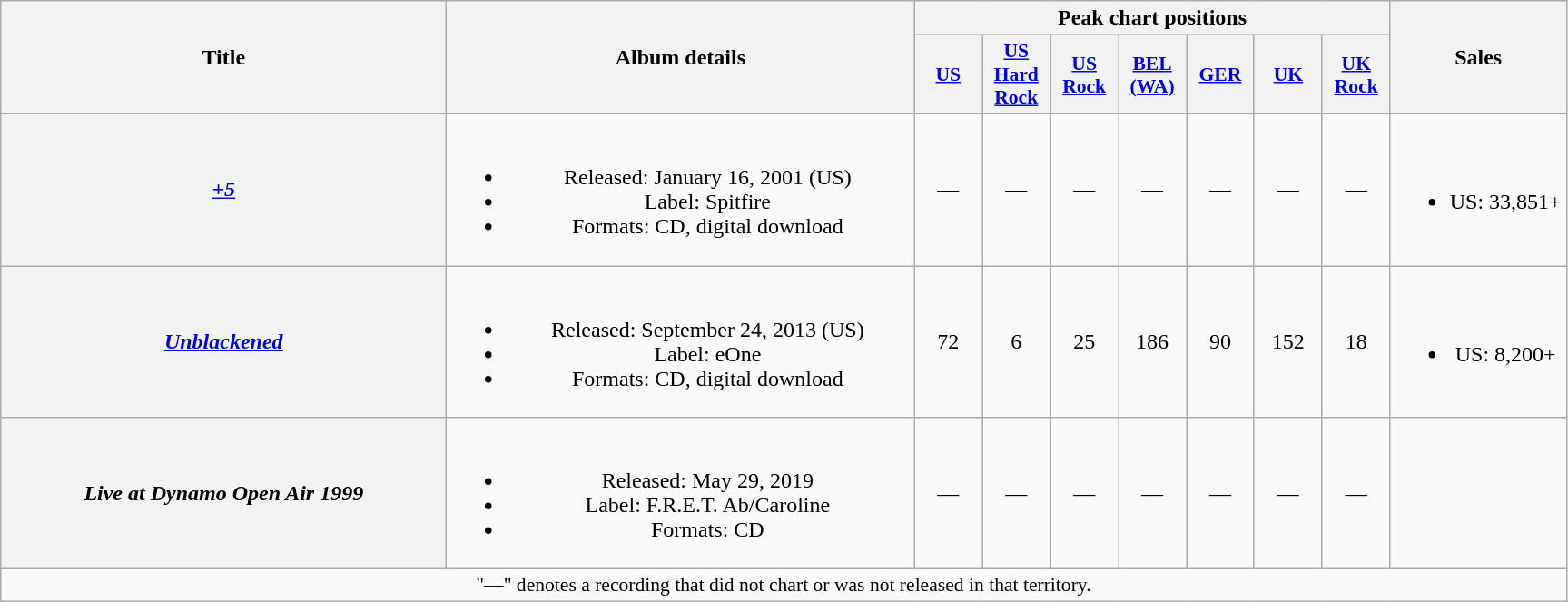<table class="wikitable plainrowheaders" style="text-align:center;">
<tr>
<th scope="col" rowspan="2" style="width:20em;">Title</th>
<th scope="col" rowspan="2" style="width:21em;">Album details</th>
<th scope="col" colspan="7">Peak chart positions</th>
<th scope="col" rowspan="2">Sales</th>
</tr>
<tr>
<th scope="col" style="width:3em;font-size:90%;"><a href='#'>US</a><br></th>
<th scope="col" style="width:3em;font-size:90%;"><a href='#'>US<br>Hard<br>Rock</a><br></th>
<th scope="col" style="width:3em;font-size:90%;"><a href='#'>US<br>Rock</a><br></th>
<th scope="col" style="width:3em;font-size:90%;"><a href='#'>BEL<br>(WA)</a><br></th>
<th scope="col" style="width:3em;font-size:90%;"><a href='#'>GER</a><br></th>
<th scope="col" style="width:3em;font-size:90%;"><a href='#'>UK</a><br></th>
<th scope="col" style="width:3em;font-size:90%;"><a href='#'>UK<br>Rock</a><br></th>
</tr>
<tr>
<th scope="row"><em><a href='#'> +5</a></em></th>
<td><br><ul><li>Released: January 16, 2001 <span>(US)</span></li><li>Label: Spitfire</li><li>Formats: CD, digital download</li></ul></td>
<td>—</td>
<td>—</td>
<td>—</td>
<td>—</td>
<td>—</td>
<td>—</td>
<td>—</td>
<td><br><ul><li>US: 33,851+</li></ul></td>
</tr>
<tr>
<th scope="row"><em><a href='#'>Unblackened</a></em></th>
<td><br><ul><li>Released: September 24, 2013 <span>(US)</span></li><li>Label: eOne</li><li>Formats: CD, digital download</li></ul></td>
<td>72</td>
<td>6</td>
<td>25</td>
<td>186</td>
<td>90</td>
<td>152</td>
<td>18</td>
<td><br><ul><li>US: 8,200+</li></ul></td>
</tr>
<tr>
<th scope="row"><em>Live at Dynamo Open Air 1999</em></th>
<td><br><ul><li>Released: May 29, 2019</li><li>Label: F.R.E.T. Ab/Caroline</li><li>Formats: CD</li></ul></td>
<td>—</td>
<td>—</td>
<td>—</td>
<td>—</td>
<td>—</td>
<td>—</td>
<td>—</td>
<td></td>
</tr>
<tr>
<td colspan="10" style="font-size:90%">"—" denotes a recording that did not chart or was not released in that territory.</td>
</tr>
</table>
